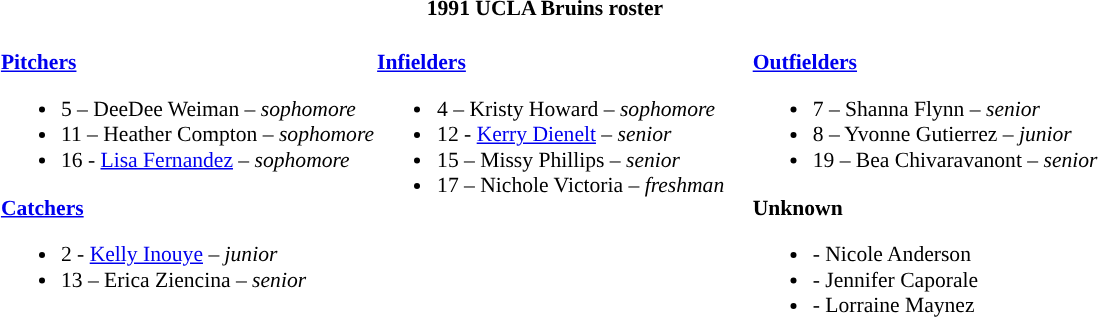<table class="toccolours" style="border-collapse:collapse; font-size:90%;">
<tr>
<th colspan=9>1991 UCLA Bruins roster</th>
</tr>
<tr>
<td width="03"> </td>
<td valign="top"><br><strong><a href='#'>Pitchers</a></strong><ul><li>5 – DeeDee Weiman – <em>sophomore</em></li><li>11 – Heather Compton – <em>sophomore</em></li><li>16 - <a href='#'>Lisa Fernandez</a> – <em>sophomore</em></li></ul><strong><a href='#'>Catchers</a></strong><ul><li>2 - <a href='#'>Kelly Inouye</a> – <em>junior</em></li><li>13 – Erica Ziencina – <em>senior</em></li></ul></td>
<td valign="top"><br><strong><a href='#'>Infielders</a></strong><ul><li>4 – Kristy Howard – <em>sophomore</em></li><li>12 - <a href='#'>Kerry Dienelt</a> – <em>senior</em></li><li>15 – Missy Phillips – <em>senior</em></li><li>17 – Nichole Victoria – <em>freshman</em></li></ul></td>
<td width="15"> </td>
<td valign="top"><br><strong><a href='#'>Outfielders</a></strong><ul><li>7 – Shanna Flynn – <em>senior</em></li><li>8 – Yvonne Gutierrez – <em>junior</em></li><li>19 – Bea Chivaravanont – <em>senior</em></li></ul><strong>Unknown</strong><ul><li>- Nicole Anderson</li><li>- Jennifer Caporale</li><li>- Lorraine Maynez</li></ul></td>
</tr>
</table>
